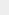<table style="background: #EEEEEE;">
<tr>
<td></td>
</tr>
<tr>
<td></td>
</tr>
</table>
